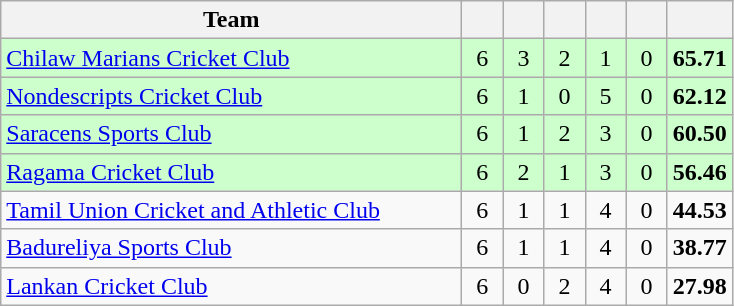<table class="wikitable" style="text-align:center">
<tr>
<th style="width:300px">Team</th>
<th width="20"></th>
<th width="20"></th>
<th width="20"></th>
<th width="20"></th>
<th width="20"></th>
<th width="20"></th>
</tr>
<tr style="background:#cfc">
<td style="text-align:left"><a href='#'>Chilaw Marians Cricket Club</a></td>
<td>6</td>
<td>3</td>
<td>2</td>
<td>1</td>
<td>0</td>
<td><strong>65.71</strong></td>
</tr>
<tr style="background:#cfc">
<td style="text-align:left"><a href='#'>Nondescripts Cricket Club</a></td>
<td>6</td>
<td>1</td>
<td>0</td>
<td>5</td>
<td>0</td>
<td><strong>62.12</strong></td>
</tr>
<tr style="background:#cfc">
<td style="text-align:left"><a href='#'>Saracens Sports Club</a></td>
<td>6</td>
<td>1</td>
<td>2</td>
<td>3</td>
<td>0</td>
<td><strong>60.50</strong></td>
</tr>
<tr style="background:#cfc">
<td style="text-align:left"><a href='#'>Ragama Cricket Club</a></td>
<td>6</td>
<td>2</td>
<td>1</td>
<td>3</td>
<td>0</td>
<td><strong>56.46</strong></td>
</tr>
<tr>
<td style="text-align:left"><a href='#'>Tamil Union Cricket and Athletic Club</a></td>
<td>6</td>
<td>1</td>
<td>1</td>
<td>4</td>
<td>0</td>
<td><strong>44.53</strong></td>
</tr>
<tr>
<td style="text-align:left"><a href='#'>Badureliya Sports Club</a></td>
<td>6</td>
<td>1</td>
<td>1</td>
<td>4</td>
<td>0</td>
<td><strong>38.77</strong></td>
</tr>
<tr>
<td style="text-align:left"><a href='#'>Lankan Cricket Club</a></td>
<td>6</td>
<td>0</td>
<td>2</td>
<td>4</td>
<td>0</td>
<td><strong>27.98</strong></td>
</tr>
</table>
